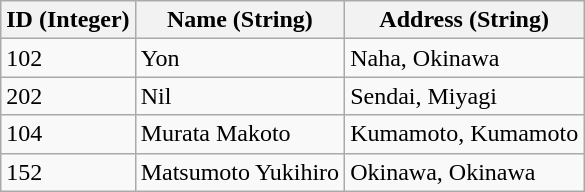<table class="wikitable jss3">
<tr>
<th>ID (Integer)</th>
<th>Name (String)</th>
<th>Address (String)</th>
</tr>
<tr>
<td>102</td>
<td>Yon</td>
<td>Naha, Okinawa</td>
</tr>
<tr>
<td>202</td>
<td>Nil</td>
<td>Sendai, Miyagi</td>
</tr>
<tr>
<td>104</td>
<td>Murata Makoto</td>
<td>Kumamoto, Kumamoto</td>
</tr>
<tr>
<td>152</td>
<td>Matsumoto Yukihiro</td>
<td>Okinawa, Okinawa</td>
</tr>
</table>
